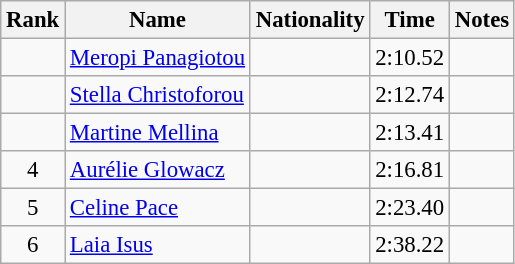<table class="wikitable sortable" style="text-align:center; font-size:95%">
<tr>
<th>Rank</th>
<th>Name</th>
<th>Nationality</th>
<th>Time</th>
<th>Notes</th>
</tr>
<tr>
<td></td>
<td align=left><a href='#'>Meropi Panagiotou</a></td>
<td align=left></td>
<td>2:10.52</td>
<td></td>
</tr>
<tr>
<td></td>
<td align=left><a href='#'>Stella Christoforou</a></td>
<td align=left></td>
<td>2:12.74</td>
<td></td>
</tr>
<tr>
<td></td>
<td align=left><a href='#'>Martine Mellina</a></td>
<td align=left></td>
<td>2:13.41</td>
<td></td>
</tr>
<tr>
<td>4</td>
<td align=left><a href='#'>Aurélie Glowacz</a></td>
<td align=left></td>
<td>2:16.81</td>
<td></td>
</tr>
<tr>
<td>5</td>
<td align=left><a href='#'>Celine Pace</a></td>
<td align=left></td>
<td>2:23.40</td>
<td></td>
</tr>
<tr>
<td>6</td>
<td align=left><a href='#'>Laia Isus</a></td>
<td align=left></td>
<td>2:38.22</td>
<td></td>
</tr>
</table>
